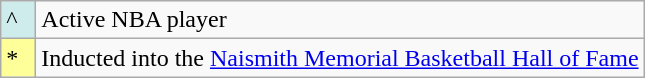<table class="wikitable">
<tr>
<td style="background:#CFECEC; width:1em">^</td>
<td>Active NBA player</td>
</tr>
<tr>
<td style="background:#FFFF99; width:1em">*</td>
<td>Inducted into the <a href='#'>Naismith Memorial Basketball Hall of Fame</a></td>
</tr>
</table>
